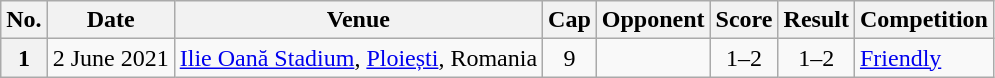<table class="wikitable sortable">
<tr>
<th scope="col">No.</th>
<th scope="col" data-sort-type="date">Date</th>
<th scope="col">Venue</th>
<th scope="col">Cap</th>
<th scope="col">Opponent</th>
<th scope="col">Score</th>
<th scope="col">Result</th>
<th scope="col">Competition</th>
</tr>
<tr>
<th align="center">1</th>
<td>2 June 2021</td>
<td><a href='#'>Ilie Oană Stadium</a>, <a href='#'>Ploiești</a>, Romania</td>
<td align="center">9</td>
<td></td>
<td align=center>1–2</td>
<td align=center>1–2</td>
<td><a href='#'>Friendly</a></td>
</tr>
</table>
